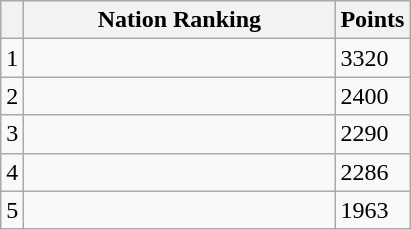<table class="wikitable col3right">
<tr>
<th></th>
<th style="width:200px; white-space:nowrap;">Nation Ranking</th>
<th style="width:20px;">Points</th>
</tr>
<tr>
<td>1</td>
<td></td>
<td>3320</td>
</tr>
<tr>
<td>2</td>
<td></td>
<td>2400</td>
</tr>
<tr>
<td>3</td>
<td></td>
<td>2290</td>
</tr>
<tr>
<td>4</td>
<td></td>
<td>2286</td>
</tr>
<tr>
<td>5</td>
<td></td>
<td>1963</td>
</tr>
</table>
